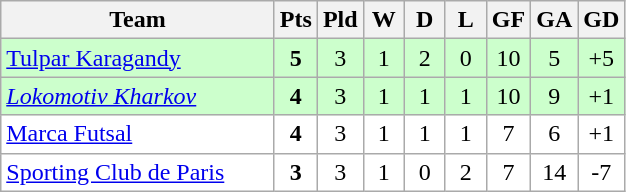<table class="wikitable" style="text-align: center;">
<tr>
<th width="175">Team</th>
<th width="20">Pts</th>
<th width="20">Pld</th>
<th width="20">W</th>
<th width="20">D</th>
<th width="20">L</th>
<th width="20">GF</th>
<th width="20">GA</th>
<th width="20">GD</th>
</tr>
<tr bgcolor=#ccffcc>
<td align="left"> <a href='#'>Tulpar Karagandy</a></td>
<td><strong>5</strong></td>
<td>3</td>
<td>1</td>
<td>2</td>
<td>0</td>
<td>10</td>
<td>5</td>
<td>+5</td>
</tr>
<tr bgcolor=#ccffcc>
<td align="left"> <em><a href='#'>Lokomotiv Kharkov</a></em></td>
<td><strong>4</strong></td>
<td>3</td>
<td>1</td>
<td>1</td>
<td>1</td>
<td>10</td>
<td>9</td>
<td>+1</td>
</tr>
<tr bgcolor=ffffff>
<td align="left"> <a href='#'>Marca Futsal</a></td>
<td><strong>4</strong></td>
<td>3</td>
<td>1</td>
<td>1</td>
<td>1</td>
<td>7</td>
<td>6</td>
<td>+1</td>
</tr>
<tr bgcolor=ffffff>
<td align="left"> <a href='#'>Sporting Club de Paris</a></td>
<td><strong>3</strong></td>
<td>3</td>
<td>1</td>
<td>0</td>
<td>2</td>
<td>7</td>
<td>14</td>
<td>-7</td>
</tr>
</table>
